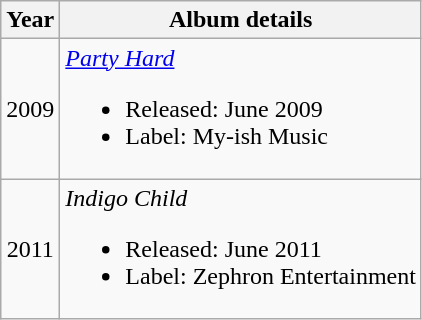<table class="wikitable" style=text-align:center;>
<tr>
<th>Year</th>
<th>Album details</th>
</tr>
<tr>
<td>2009</td>
<td align="left"><em><a href='#'>Party Hard</a></em><br><ul><li>Released: June 2009</li><li>Label: My-ish Music</li></ul></td>
</tr>
<tr>
<td>2011</td>
<td align="left"><em>Indigo Child</em><br><ul><li>Released: June 2011</li><li>Label: Zephron Entertainment</li></ul></td>
</tr>
</table>
